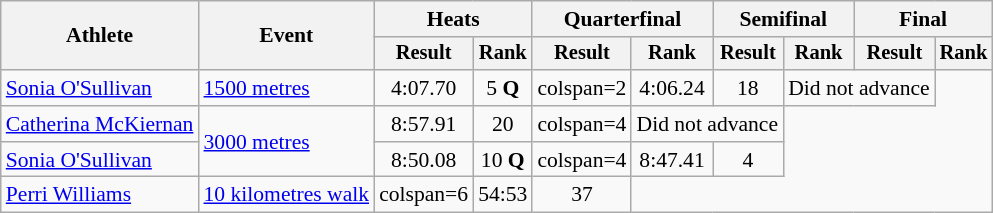<table class="wikitable" style="font-size:90%">
<tr>
<th rowspan="2">Athlete</th>
<th rowspan="2">Event</th>
<th colspan="2">Heats</th>
<th colspan="2">Quarterfinal</th>
<th colspan="2">Semifinal</th>
<th colspan="2">Final</th>
</tr>
<tr style="font-size:95%">
<th>Result</th>
<th>Rank</th>
<th>Result</th>
<th>Rank</th>
<th>Result</th>
<th>Rank</th>
<th>Result</th>
<th>Rank</th>
</tr>
<tr align=center>
<td align=left><a href='#'>Sonia O'Sullivan</a></td>
<td align=left><a href='#'>1500 metres</a></td>
<td>4:07.70</td>
<td>5 <strong>Q</strong></td>
<td>colspan=2</td>
<td>4:06.24</td>
<td>18</td>
<td colspan=2>Did not advance</td>
</tr>
<tr align=center>
<td align=left><a href='#'>Catherina McKiernan</a></td>
<td align=left rowspan=2><a href='#'>3000 metres</a></td>
<td>8:57.91</td>
<td>20</td>
<td>colspan=4</td>
<td colspan=2>Did not advance</td>
</tr>
<tr align=center>
<td align=left><a href='#'>Sonia O'Sullivan</a></td>
<td>8:50.08</td>
<td>10 <strong>Q</strong></td>
<td>colspan=4</td>
<td>8:47.41</td>
<td>4</td>
</tr>
<tr align=center>
<td align=left><a href='#'>Perri Williams</a></td>
<td align=left><a href='#'>10 kilometres walk</a></td>
<td>colspan=6</td>
<td>54:53</td>
<td>37</td>
</tr>
</table>
